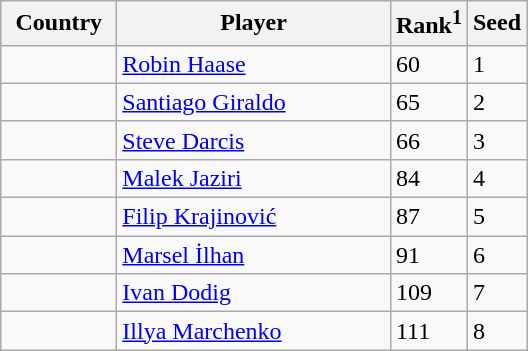<table class="sortable wikitable">
<tr>
<th width="70">Country</th>
<th width="175">Player</th>
<th>Rank<sup>1</sup></th>
<th>Seed</th>
</tr>
<tr>
<td></td>
<td><a href='#'>Robin Haase</a></td>
<td>60</td>
<td>1</td>
</tr>
<tr>
<td></td>
<td><a href='#'>Santiago Giraldo</a></td>
<td>65</td>
<td>2</td>
</tr>
<tr>
<td></td>
<td><a href='#'>Steve Darcis</a></td>
<td>66</td>
<td>3</td>
</tr>
<tr>
<td></td>
<td><a href='#'>Malek Jaziri</a></td>
<td>84</td>
<td>4</td>
</tr>
<tr>
<td></td>
<td><a href='#'>Filip Krajinović</a></td>
<td>87</td>
<td>5</td>
</tr>
<tr>
<td></td>
<td><a href='#'>Marsel İlhan</a></td>
<td>91</td>
<td>6</td>
</tr>
<tr>
<td></td>
<td><a href='#'>Ivan Dodig</a></td>
<td>109</td>
<td>7</td>
</tr>
<tr>
<td></td>
<td><a href='#'>Illya Marchenko</a></td>
<td>111</td>
<td>8</td>
</tr>
</table>
